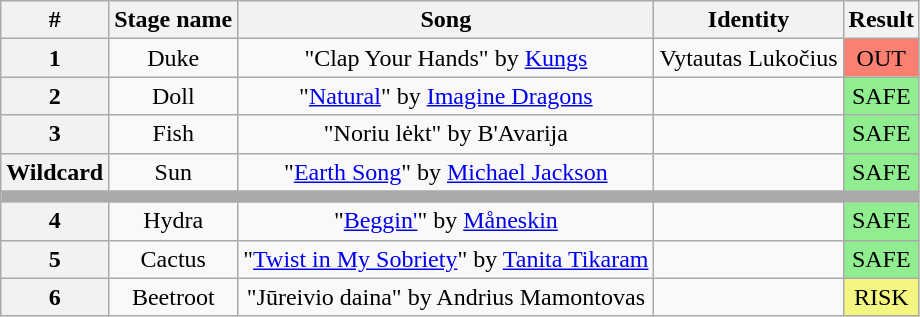<table class="wikitable plainrowheaders" style="text-align: center;">
<tr>
<th>#</th>
<th>Stage name</th>
<th>Song</th>
<th>Identity</th>
<th>Result</th>
</tr>
<tr>
<th>1</th>
<td>Duke</td>
<td>"Clap Your Hands" by <a href='#'>Kungs</a></td>
<td>Vytautas Lukočius</td>
<td bgcolor="salmon">OUT</td>
</tr>
<tr>
<th>2</th>
<td>Doll</td>
<td>"<a href='#'>Natural</a>" by <a href='#'>Imagine Dragons</a></td>
<td></td>
<td bgcolor="lightgreen">SAFE</td>
</tr>
<tr>
<th>3</th>
<td>Fish</td>
<td>"Noriu lėkt" by B'Avarija</td>
<td></td>
<td bgcolor="lightgreen">SAFE</td>
</tr>
<tr>
<th>Wildcard</th>
<td>Sun</td>
<td>"<a href='#'>Earth Song</a>" by <a href='#'>Michael Jackson</a></td>
<td></td>
<td bgcolor="lightgreen">SAFE</td>
</tr>
<tr>
<td colspan="5" style="background:darkgray"></td>
</tr>
<tr>
<th>4</th>
<td>Hydra</td>
<td>"<a href='#'>Beggin'</a>" by <a href='#'>Måneskin</a></td>
<td></td>
<td bgcolor="lightgreen">SAFE</td>
</tr>
<tr>
<th>5</th>
<td>Cactus</td>
<td>"<a href='#'>Twist in My Sobriety</a>" by <a href='#'>Tanita Tikaram</a></td>
<td></td>
<td bgcolor="lightgreen">SAFE</td>
</tr>
<tr>
<th>6</th>
<td>Beetroot</td>
<td>"Jūreivio daina" by Andrius Mamontovas</td>
<td></td>
<td bgcolor="#F3F781">RISK</td>
</tr>
</table>
